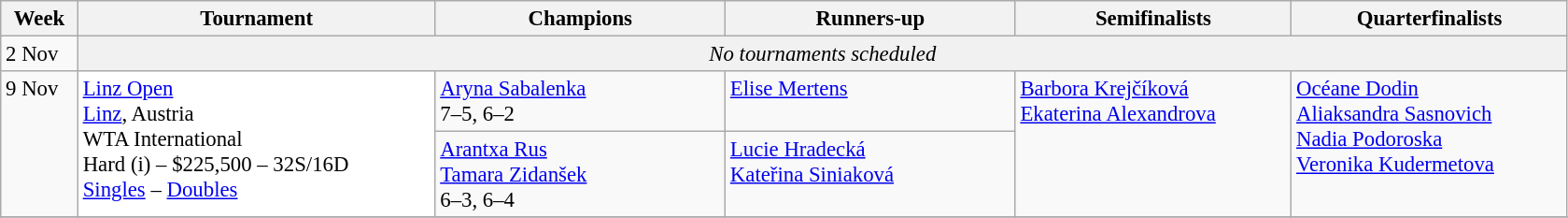<table class=wikitable style=font-size:95%>
<tr>
<th style="width:48px;">Week</th>
<th style="width:248px;">Tournament</th>
<th style="width:200px;">Champions</th>
<th style="width:200px;">Runners-up</th>
<th style="width:190px;">Semifinalists</th>
<th style="width:190px;">Quarterfinalists</th>
</tr>
<tr valign=top>
<td>2 Nov</td>
<td colspan="5" align="center" bgcolor="f1f1f1"><em>No tournaments scheduled</em></td>
</tr>
<tr valign=top>
<td rowspan=2>9 Nov</td>
<td style="background:#fff;" rowspan="2"><a href='#'>Linz Open</a><br> <a href='#'>Linz</a>, Austria<br>WTA International<br>Hard (i) – $225,500 – 32S/16D<br><a href='#'>Singles</a> – <a href='#'>Doubles</a></td>
<td> <a href='#'>Aryna Sabalenka</a><br> 7–5, 6–2</td>
<td> <a href='#'>Elise Mertens</a></td>
<td rowspan=2> <a href='#'>Barbora Krejčíková</a><br>  <a href='#'>Ekaterina Alexandrova</a></td>
<td rowspan=2> <a href='#'>Océane Dodin</a> <br> <a href='#'>Aliaksandra Sasnovich</a> <br> <a href='#'>Nadia Podoroska</a> <br>  <a href='#'>Veronika Kudermetova</a></td>
</tr>
<tr valign=top>
<td> <a href='#'>Arantxa Rus</a> <br>  <a href='#'>Tamara Zidanšek</a> <br> 6–3, 6–4</td>
<td> <a href='#'>Lucie Hradecká</a> <br>  <a href='#'>Kateřina Siniaková</a></td>
</tr>
<tr valign=top>
</tr>
</table>
